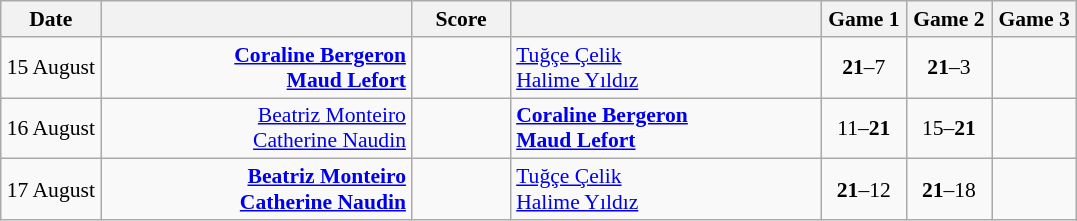<table class="wikitable" style="text-align: center; font-size:90% ">
<tr>
<th width="60">Date</th>
<th align="right" width="200"></th>
<th width="60">Score</th>
<th align="left" width="200"></th>
<th width="50">Game 1</th>
<th width="50">Game 2</th>
<th width="50">Game 3</th>
</tr>
<tr>
<td>15 August</td>
<td align="right"><strong><a href='#'>Coraline Bergeron</a> <br><a href='#'>Maud Lefort</a> </strong></td>
<td align="center"></td>
<td align="left"> <a href='#'>Tuğçe Çelik</a><br> <a href='#'>Halime Yıldız</a></td>
<td><strong>21</strong>–7</td>
<td><strong>21</strong>–3</td>
<td></td>
</tr>
<tr>
<td>16 August</td>
<td align="right"><a href='#'>Beatriz Monteiro</a> <br><a href='#'>Catherine Naudin</a> </td>
<td align="center"></td>
<td align="left"><strong> <a href='#'>Coraline Bergeron</a><br> <a href='#'>Maud Lefort</a></strong></td>
<td>11–<strong>21</strong></td>
<td>15–<strong>21</strong></td>
<td></td>
</tr>
<tr>
<td>17 August</td>
<td align="right"><strong><a href='#'>Beatriz Monteiro</a> <br><a href='#'>Catherine Naudin</a> </strong></td>
<td align="center"></td>
<td align="left"> <a href='#'>Tuğçe Çelik</a><br> <a href='#'>Halime Yıldız</a></td>
<td><strong>21</strong>–12</td>
<td><strong>21</strong>–18</td>
<td></td>
</tr>
</table>
